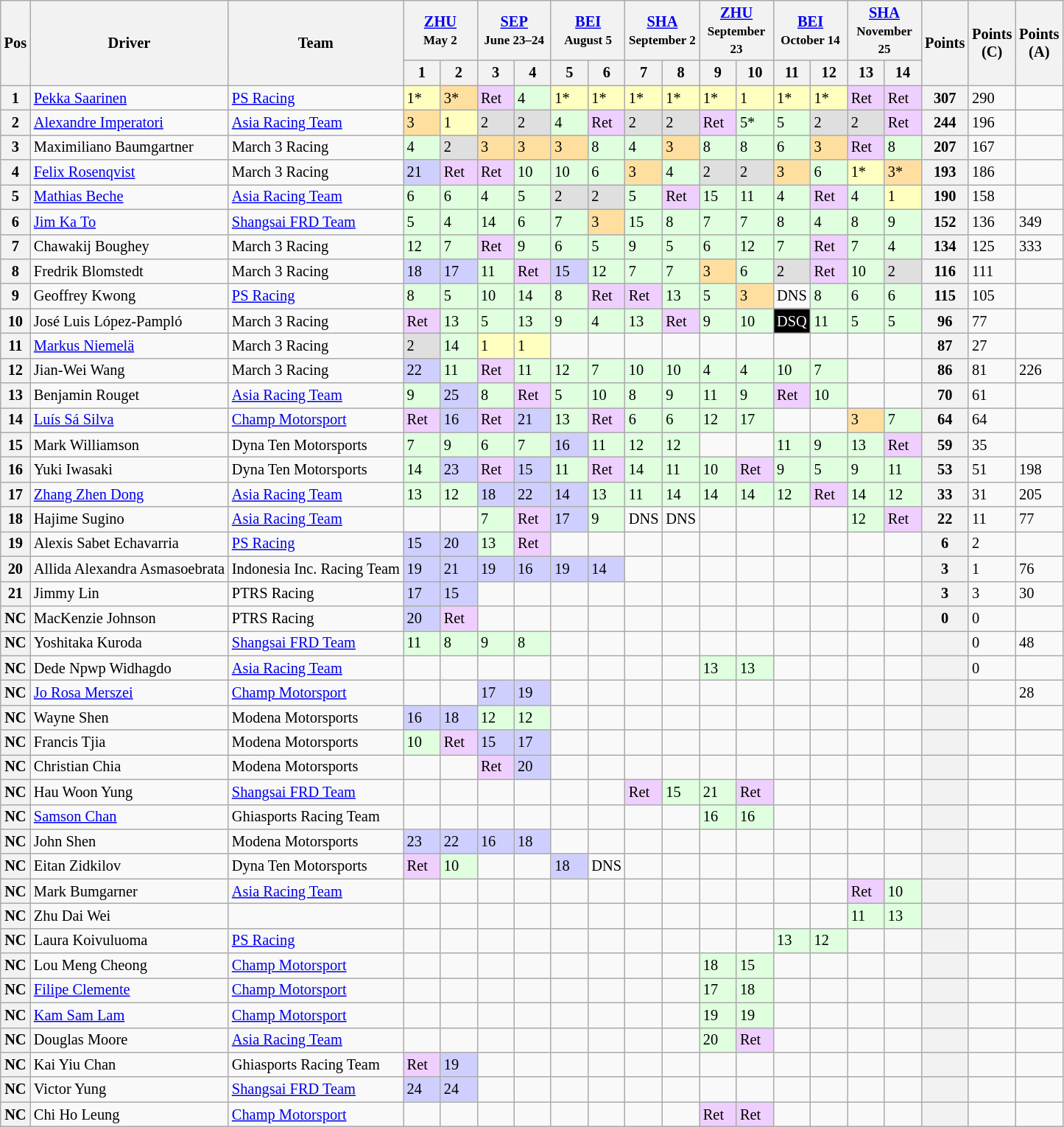<table class="wikitable" style="font-size: 85%;">
<tr>
<th rowspan=2>Pos</th>
<th rowspan=2>Driver</th>
<th rowspan=2>Team</th>
<th colspan=2> <a href='#'>ZHU</a><br><small>May 2</small></th>
<th colspan=2> <a href='#'>SEP</a><br><small>June 23–24</small></th>
<th colspan=2> <a href='#'>BEI</a><br><small>August 5</small></th>
<th colspan=2> <a href='#'>SHA</a><br><small>September 2</small></th>
<th colspan=2> <a href='#'>ZHU</a><br><small>September 23</small></th>
<th colspan=2> <a href='#'>BEI</a><br><small>October 14</small></th>
<th colspan=2> <a href='#'>SHA</a><br><small>November 25</small></th>
<th rowspan=2>Points</th>
<th rowspan=2>Points<br>(C)</th>
<th rowspan=2>Points<br>(A)</th>
</tr>
<tr>
<th width="27">1</th>
<th width="27">2</th>
<th width="27">3</th>
<th width="27">4</th>
<th width="27">5</th>
<th width="27">6</th>
<th width="27">7</th>
<th width="27">8</th>
<th width="27">9</th>
<th width="27">10</th>
<th width="27">11</th>
<th width="27">12</th>
<th width="27">13</th>
<th width="27">14</th>
</tr>
<tr>
<th>1</th>
<td> <a href='#'>Pekka Saarinen</a></td>
<td><a href='#'>PS Racing</a></td>
<td style="background:#FFFFBF;">1*</td>
<td style="background:#FFDF9F;">3*</td>
<td style="background:#EFCFFF;">Ret</td>
<td style="background:#DFFFDF;">4</td>
<td style="background:#FFFFBF;">1*</td>
<td style="background:#FFFFBF;">1*</td>
<td style="background:#FFFFBF;">1*</td>
<td style="background:#FFFFBF;">1*</td>
<td style="background:#FFFFBF;">1*</td>
<td style="background:#FFFFBF;">1</td>
<td style="background:#FFFFBF;">1*</td>
<td style="background:#FFFFBF;">1*</td>
<td style="background:#EFCFFF;">Ret</td>
<td style="background:#EFCFFF;">Ret</td>
<th>307</th>
<td>290</td>
<td></td>
</tr>
<tr>
<th>2</th>
<td> <a href='#'>Alexandre Imperatori</a></td>
<td><a href='#'>Asia Racing Team</a></td>
<td style="background:#FFDF9F;">3</td>
<td style="background:#FFFFBF;">1</td>
<td style="background:#DFDFDF;">2</td>
<td style="background:#DFDFDF;">2</td>
<td style="background:#DFFFDF;">4</td>
<td style="background:#EFCFFF;">Ret</td>
<td style="background:#DFDFDF;">2</td>
<td style="background:#DFDFDF;">2</td>
<td style="background:#EFCFFF;">Ret</td>
<td style="background:#DFFFDF;">5*</td>
<td style="background:#DFFFDF;">5</td>
<td style="background:#DFDFDF;">2</td>
<td style="background:#DFDFDF;">2</td>
<td style="background:#EFCFFF;">Ret</td>
<th>244</th>
<td>196</td>
<td></td>
</tr>
<tr>
<th>3</th>
<td> Maximiliano Baumgartner</td>
<td>March 3 Racing</td>
<td style="background:#DFFFDF;">4</td>
<td style="background:#DFDFDF;">2</td>
<td style="background:#FFDF9F;">3</td>
<td style="background:#FFDF9F;">3</td>
<td style="background:#FFDF9F;">3</td>
<td style="background:#DFFFDF;">8</td>
<td style="background:#DFFFDF;">4</td>
<td style="background:#FFDF9F;">3</td>
<td style="background:#DFFFDF;">8</td>
<td style="background:#DFFFDF;">8</td>
<td style="background:#DFFFDF;">6</td>
<td style="background:#FFDF9F;">3</td>
<td style="background:#EFCFFF;">Ret</td>
<td style="background:#DFFFDF;">8</td>
<th>207</th>
<td>167</td>
<td></td>
</tr>
<tr>
<th>4</th>
<td> <a href='#'>Felix Rosenqvist</a></td>
<td>March 3 Racing</td>
<td style="background:#CFCFFF;">21</td>
<td style="background:#EFCFFF;">Ret</td>
<td style="background:#EFCFFF;">Ret</td>
<td style="background:#DFFFDF;">10</td>
<td style="background:#DFFFDF;">10</td>
<td style="background:#DFFFDF;">6</td>
<td style="background:#FFDF9F;">3</td>
<td style="background:#DFFFDF;">4</td>
<td style="background:#DFDFDF;">2</td>
<td style="background:#DFDFDF;">2</td>
<td style="background:#FFDF9F;">3</td>
<td style="background:#DFFFDF;">6</td>
<td style="background:#FFFFBF;">1*</td>
<td style="background:#FFDF9F;">3*</td>
<th>193</th>
<td>186</td>
<td></td>
</tr>
<tr>
<th>5</th>
<td> <a href='#'>Mathias Beche</a></td>
<td><a href='#'>Asia Racing Team</a></td>
<td style="background:#DFFFDF;">6</td>
<td style="background:#DFFFDF;">6</td>
<td style="background:#DFFFDF;">4</td>
<td style="background:#DFFFDF;">5</td>
<td style="background:#DFDFDF;">2</td>
<td style="background:#DFDFDF;">2</td>
<td style="background:#DFFFDF;">5</td>
<td style="background:#EFCFFF;">Ret</td>
<td style="background:#DFFFDF;">15</td>
<td style="background:#DFFFDF;">11</td>
<td style="background:#DFFFDF;">4</td>
<td style="background:#EFCFFF;">Ret</td>
<td style="background:#DFFFDF;">4</td>
<td style="background:#FFFFBF;">1</td>
<th>190</th>
<td>158</td>
<td></td>
</tr>
<tr>
<th>6</th>
<td> <a href='#'>Jim Ka To</a></td>
<td><a href='#'>Shangsai FRD Team</a></td>
<td style="background:#DFFFDF;">5</td>
<td style="background:#DFFFDF;">4</td>
<td style="background:#DFFFDF;">14</td>
<td style="background:#DFFFDF;">6</td>
<td style="background:#DFFFDF;">7</td>
<td style="background:#FFDF9F;">3</td>
<td style="background:#DFFFDF;">15</td>
<td style="background:#DFFFDF;">8</td>
<td style="background:#DFFFDF;">7</td>
<td style="background:#DFFFDF;">7</td>
<td style="background:#DFFFDF;">8</td>
<td style="background:#DFFFDF;">4</td>
<td style="background:#DFFFDF;">8</td>
<td style="background:#DFFFDF;">9</td>
<th>152</th>
<td>136</td>
<td>349</td>
</tr>
<tr>
<th>7</th>
<td> Chawakij Boughey</td>
<td>March 3 Racing</td>
<td style="background:#DFFFDF;">12</td>
<td style="background:#DFFFDF;">7</td>
<td style="background:#EFCFFF;">Ret</td>
<td style="background:#DFFFDF;">9</td>
<td style="background:#DFFFDF;">6</td>
<td style="background:#DFFFDF;">5</td>
<td style="background:#DFFFDF;">9</td>
<td style="background:#DFFFDF;">5</td>
<td style="background:#DFFFDF;">6</td>
<td style="background:#DFFFDF;">12</td>
<td style="background:#DFFFDF;">7</td>
<td style="background:#EFCFFF;">Ret</td>
<td style="background:#DFFFDF;">7</td>
<td style="background:#DFFFDF;">4</td>
<th>134</th>
<td>125</td>
<td>333</td>
</tr>
<tr>
<th>8</th>
<td> Fredrik Blomstedt</td>
<td>March 3 Racing</td>
<td style="background:#CFCFFF;">18</td>
<td style="background:#CFCFFF;">17</td>
<td style="background:#DFFFDF;">11</td>
<td style="background:#EFCFFF;">Ret</td>
<td style="background:#CFCFFF;">15</td>
<td style="background:#DFFFDF;">12</td>
<td style="background:#DFFFDF;">7</td>
<td style="background:#DFFFDF;">7</td>
<td style="background:#FFDF9F;">3</td>
<td style="background:#DFFFDF;">6</td>
<td style="background:#DFDFDF;">2</td>
<td style="background:#EFCFFF;">Ret</td>
<td style="background:#DFFFDF;">10</td>
<td style="background:#DFDFDF;">2</td>
<th>116</th>
<td>111</td>
<td></td>
</tr>
<tr>
<th>9</th>
<td> Geoffrey Kwong</td>
<td><a href='#'>PS Racing</a></td>
<td style="background:#DFFFDF;">8</td>
<td style="background:#DFFFDF;">5</td>
<td style="background:#DFFFDF;">10</td>
<td style="background:#DFFFDF;">14</td>
<td style="background:#DFFFDF;">8</td>
<td style="background:#EFCFFF;">Ret</td>
<td style="background:#EFCFFF;">Ret</td>
<td style="background:#DFFFDF;">13</td>
<td style="background:#DFFFDF;">5</td>
<td style="background:#FFDF9F;">3</td>
<td>DNS</td>
<td style="background:#DFFFDF;">8</td>
<td style="background:#DFFFDF;">6</td>
<td style="background:#DFFFDF;">6</td>
<th>115</th>
<td>105</td>
<td></td>
</tr>
<tr>
<th>10</th>
<td> José Luis López-Pampló</td>
<td>March 3 Racing</td>
<td style="background:#EFCFFF;">Ret</td>
<td style="background:#DFFFDF;">13</td>
<td style="background:#DFFFDF;">5</td>
<td style="background:#DFFFDF;">13</td>
<td style="background:#DFFFDF;">9</td>
<td style="background:#DFFFDF;">4</td>
<td style="background:#DFFFDF;">13</td>
<td style="background:#EFCFFF;">Ret</td>
<td style="background:#DFFFDF;">9</td>
<td style="background:#DFFFDF;">10</td>
<td style="background:#000000; color:white">DSQ</td>
<td style="background:#DFFFDF;">11</td>
<td style="background:#DFFFDF;">5</td>
<td style="background:#DFFFDF;">5</td>
<th>96</th>
<td>77</td>
<td></td>
</tr>
<tr>
<th>11</th>
<td> <a href='#'>Markus Niemelä</a></td>
<td>March 3 Racing</td>
<td style="background:#DFDFDF;">2</td>
<td style="background:#DFFFDF;">14</td>
<td style="background:#FFFFBF;">1</td>
<td style="background:#FFFFBF;">1</td>
<td></td>
<td></td>
<td></td>
<td></td>
<td></td>
<td></td>
<td></td>
<td></td>
<td></td>
<td></td>
<th>87</th>
<td>27</td>
<td></td>
</tr>
<tr>
<th>12</th>
<td> Jian-Wei Wang</td>
<td>March 3 Racing</td>
<td style="background:#CFCFFF;">22</td>
<td style="background:#DFFFDF;">11</td>
<td style="background:#EFCFFF;">Ret</td>
<td style="background:#DFFFDF;">11</td>
<td style="background:#DFFFDF;">12</td>
<td style="background:#DFFFDF;">7</td>
<td style="background:#DFFFDF;">10</td>
<td style="background:#DFFFDF;">10</td>
<td style="background:#DFFFDF;">4</td>
<td style="background:#DFFFDF;">4</td>
<td style="background:#DFFFDF;">10</td>
<td style="background:#DFFFDF;">7</td>
<td></td>
<td></td>
<th>86</th>
<td>81</td>
<td>226</td>
</tr>
<tr>
<th>13</th>
<td> Benjamin Rouget</td>
<td><a href='#'>Asia Racing Team</a></td>
<td style="background:#DFFFDF;">9</td>
<td style="background:#CFCFFF;">25</td>
<td style="background:#DFFFDF;">8</td>
<td style="background:#EFCFFF;">Ret</td>
<td style="background:#DFFFDF;">5</td>
<td style="background:#DFFFDF;">10</td>
<td style="background:#DFFFDF;">8</td>
<td style="background:#DFFFDF;">9</td>
<td style="background:#DFFFDF;">11</td>
<td style="background:#DFFFDF;">9</td>
<td style="background:#EFCFFF;">Ret</td>
<td style="background:#DFFFDF;">10</td>
<td></td>
<td></td>
<th>70</th>
<td>61</td>
<td></td>
</tr>
<tr>
<th>14</th>
<td> <a href='#'>Luís Sá Silva</a></td>
<td><a href='#'>Champ Motorsport</a></td>
<td style="background:#EFCFFF;">Ret</td>
<td style="background:#CFCFFF;">16</td>
<td style="background:#EFCFFF;">Ret</td>
<td style="background:#CFCFFF;">21</td>
<td style="background:#DFFFDF;">13</td>
<td style="background:#EFCFFF;">Ret</td>
<td style="background:#DFFFDF;">6</td>
<td style="background:#DFFFDF;">6</td>
<td style="background:#DFFFDF;">12</td>
<td style="background:#DFFFDF;">17</td>
<td></td>
<td></td>
<td style="background:#FFDF9F;">3</td>
<td style="background:#DFFFDF;">7</td>
<th>64</th>
<td>64</td>
<td></td>
</tr>
<tr>
<th>15</th>
<td> Mark Williamson</td>
<td>Dyna Ten Motorsports</td>
<td style="background:#DFFFDF;">7</td>
<td style="background:#DFFFDF;">9</td>
<td style="background:#DFFFDF;">6</td>
<td style="background:#DFFFDF;">7</td>
<td style="background:#CFCFFF;">16</td>
<td style="background:#DFFFDF;">11</td>
<td style="background:#DFFFDF;">12</td>
<td style="background:#DFFFDF;">12</td>
<td></td>
<td></td>
<td style="background:#DFFFDF;">11</td>
<td style="background:#DFFFDF;">9</td>
<td style="background:#DFFFDF;">13</td>
<td style="background:#EFCFFF;">Ret</td>
<th>59</th>
<td>35</td>
<td></td>
</tr>
<tr>
<th>16</th>
<td> Yuki Iwasaki</td>
<td>Dyna Ten Motorsports</td>
<td style="background:#DFFFDF;">14</td>
<td style="background:#CFCFFF;">23</td>
<td style="background:#EFCFFF;">Ret</td>
<td style="background:#CFCFFF;">15</td>
<td style="background:#DFFFDF;">11</td>
<td style="background:#EFCFFF;">Ret</td>
<td style="background:#DFFFDF;">14</td>
<td style="background:#DFFFDF;">11</td>
<td style="background:#DFFFDF;">10</td>
<td style="background:#EFCFFF;">Ret</td>
<td style="background:#DFFFDF;">9</td>
<td style="background:#DFFFDF;">5</td>
<td style="background:#DFFFDF;">9</td>
<td style="background:#DFFFDF;">11</td>
<th>53</th>
<td>51</td>
<td>198</td>
</tr>
<tr>
<th>17</th>
<td> <a href='#'>Zhang Zhen Dong</a></td>
<td><a href='#'>Asia Racing Team</a></td>
<td style="background:#DFFFDF;">13</td>
<td style="background:#DFFFDF;">12</td>
<td style="background:#CFCFFF;">18</td>
<td style="background:#CFCFFF;">22</td>
<td style="background:#CFCFFF;">14</td>
<td style="background:#DFFFDF;">13</td>
<td style="background:#DFFFDF;">11</td>
<td style="background:#DFFFDF;">14</td>
<td style="background:#DFFFDF;">14</td>
<td style="background:#DFFFDF;">14</td>
<td style="background:#DFFFDF;">12</td>
<td style="background:#EFCFFF;">Ret</td>
<td style="background:#DFFFDF;">14</td>
<td style="background:#DFFFDF;">12</td>
<th>33</th>
<td>31</td>
<td>205</td>
</tr>
<tr>
<th>18</th>
<td> Hajime Sugino</td>
<td><a href='#'>Asia Racing Team</a></td>
<td></td>
<td></td>
<td style="background:#DFFFDF;">7</td>
<td style="background:#EFCFFF;">Ret</td>
<td style="background:#CFCFFF;">17</td>
<td style="background:#DFFFDF;">9</td>
<td>DNS</td>
<td>DNS</td>
<td></td>
<td></td>
<td></td>
<td></td>
<td style="background:#DFFFDF;">12</td>
<td style="background:#EFCFFF;">Ret</td>
<th>22</th>
<td>11</td>
<td>77</td>
</tr>
<tr>
<th>19</th>
<td> Alexis Sabet Echavarria</td>
<td><a href='#'>PS Racing</a></td>
<td style="background:#CFCFFF;">15</td>
<td style="background:#CFCFFF;">20</td>
<td style="background:#DFFFDF;">13</td>
<td style="background:#EFCFFF;">Ret</td>
<td></td>
<td></td>
<td></td>
<td></td>
<td></td>
<td></td>
<td></td>
<td></td>
<td></td>
<td></td>
<th>6</th>
<td>2</td>
<td></td>
</tr>
<tr>
<th>20</th>
<td> Allida Alexandra Asmasoebrata</td>
<td>Indonesia Inc. Racing Team</td>
<td style="background:#CFCFFF;">19</td>
<td style="background:#CFCFFF;">21</td>
<td style="background:#CFCFFF;">19</td>
<td style="background:#CFCFFF;">16</td>
<td style="background:#CFCFFF;">19</td>
<td style="background:#CFCFFF;">14</td>
<td></td>
<td></td>
<td></td>
<td></td>
<td></td>
<td></td>
<td></td>
<td></td>
<th>3</th>
<td>1</td>
<td>76</td>
</tr>
<tr>
<th>21</th>
<td> Jimmy Lin</td>
<td>PTRS Racing</td>
<td style="background:#CFCFFF;">17</td>
<td style="background:#CFCFFF;">15</td>
<td></td>
<td></td>
<td></td>
<td></td>
<td></td>
<td></td>
<td></td>
<td></td>
<td></td>
<td></td>
<td></td>
<td></td>
<th>3</th>
<td>3</td>
<td>30</td>
</tr>
<tr>
<th>NC</th>
<td> MacKenzie Johnson</td>
<td>PTRS Racing</td>
<td style="background:#CFCFFF;">20</td>
<td style="background:#EFCFFF;">Ret</td>
<td></td>
<td></td>
<td></td>
<td></td>
<td></td>
<td></td>
<td></td>
<td></td>
<td></td>
<td></td>
<td></td>
<td></td>
<th>0</th>
<td>0</td>
<td></td>
</tr>
<tr>
<th>NC</th>
<td> Yoshitaka Kuroda</td>
<td><a href='#'>Shangsai FRD Team</a></td>
<td style="background:#DFFFDF;">11</td>
<td style="background:#DFFFDF;">8</td>
<td style="background:#DFFFDF;">9</td>
<td style="background:#DFFFDF;">8</td>
<td></td>
<td></td>
<td></td>
<td></td>
<td></td>
<td></td>
<td></td>
<td></td>
<td></td>
<td></td>
<th></th>
<td>0</td>
<td>48</td>
</tr>
<tr>
<th>NC</th>
<td> Dede Npwp Widhagdo</td>
<td><a href='#'>Asia Racing Team</a></td>
<td></td>
<td></td>
<td></td>
<td></td>
<td></td>
<td></td>
<td></td>
<td></td>
<td style="background:#DFFFDF;">13</td>
<td style="background:#DFFFDF;">13</td>
<td></td>
<td></td>
<td></td>
<td></td>
<th></th>
<td>0</td>
<td></td>
</tr>
<tr>
<th>NC</th>
<td> <a href='#'>Jo Rosa Merszei</a></td>
<td><a href='#'>Champ Motorsport</a></td>
<td></td>
<td></td>
<td style="background:#CFCFFF;">17</td>
<td style="background:#CFCFFF;">19</td>
<td></td>
<td></td>
<td></td>
<td></td>
<td></td>
<td></td>
<td></td>
<td></td>
<td></td>
<td></td>
<th></th>
<td></td>
<td>28</td>
</tr>
<tr>
<th>NC</th>
<td> Wayne Shen</td>
<td>Modena Motorsports</td>
<td style="background:#CFCFFF;">16</td>
<td style="background:#CFCFFF;">18</td>
<td style="background:#DFFFDF;">12</td>
<td style="background:#DFFFDF;">12</td>
<td></td>
<td></td>
<td></td>
<td></td>
<td></td>
<td></td>
<td></td>
<td></td>
<td></td>
<td></td>
<th></th>
<td></td>
<td></td>
</tr>
<tr>
<th>NC</th>
<td> Francis Tjia</td>
<td>Modena Motorsports</td>
<td style="background:#DFFFDF;">10</td>
<td style="background:#EFCFFF;">Ret</td>
<td style="background:#CFCFFF;">15</td>
<td style="background:#CFCFFF;">17</td>
<td></td>
<td></td>
<td></td>
<td></td>
<td></td>
<td></td>
<td></td>
<td></td>
<td></td>
<td></td>
<th></th>
<td></td>
<td></td>
</tr>
<tr>
<th>NC</th>
<td> Christian Chia</td>
<td>Modena Motorsports</td>
<td></td>
<td></td>
<td style="background:#EFCFFF;">Ret</td>
<td style="background:#CFCFFF;">20</td>
<td></td>
<td></td>
<td></td>
<td></td>
<td></td>
<td></td>
<td></td>
<td></td>
<td></td>
<td></td>
<th></th>
<td></td>
<td></td>
</tr>
<tr>
<th>NC</th>
<td> Hau Woon Yung</td>
<td><a href='#'>Shangsai FRD Team</a></td>
<td></td>
<td></td>
<td></td>
<td></td>
<td></td>
<td></td>
<td style="background:#EFCFFF;">Ret</td>
<td style="background:#DFFFDF;">15</td>
<td style="background:#DFFFDF;">21</td>
<td style="background:#EFCFFF;">Ret</td>
<td></td>
<td></td>
<td></td>
<td></td>
<th></th>
<td></td>
<td></td>
</tr>
<tr>
<th>NC</th>
<td> <a href='#'>Samson Chan</a></td>
<td>Ghiasports Racing Team</td>
<td></td>
<td></td>
<td></td>
<td></td>
<td></td>
<td></td>
<td></td>
<td></td>
<td style="background:#DFFFDF;">16</td>
<td style="background:#DFFFDF;">16</td>
<td></td>
<td></td>
<td></td>
<td></td>
<th></th>
<td></td>
<td></td>
</tr>
<tr>
<th>NC</th>
<td> John Shen</td>
<td>Modena Motorsports</td>
<td style="background:#CFCFFF;">23</td>
<td style="background:#CFCFFF;">22</td>
<td style="background:#CFCFFF;">16</td>
<td style="background:#CFCFFF;">18</td>
<td></td>
<td></td>
<td></td>
<td></td>
<td></td>
<td></td>
<td></td>
<td></td>
<td></td>
<td></td>
<th></th>
<td></td>
<td></td>
</tr>
<tr>
<th>NC</th>
<td> Eitan Zidkilov</td>
<td>Dyna Ten Motorsports</td>
<td style="background:#EFCFFF;">Ret</td>
<td style="background:#DFFFDF;">10</td>
<td></td>
<td></td>
<td style="background:#CFCFFF;">18</td>
<td>DNS</td>
<td></td>
<td></td>
<td></td>
<td></td>
<td></td>
<td></td>
<td></td>
<td></td>
<th></th>
<td></td>
<td></td>
</tr>
<tr>
<th>NC</th>
<td> Mark Bumgarner</td>
<td><a href='#'>Asia Racing Team</a></td>
<td></td>
<td></td>
<td></td>
<td></td>
<td></td>
<td></td>
<td></td>
<td></td>
<td></td>
<td></td>
<td></td>
<td></td>
<td style="background:#EFCFFF;">Ret</td>
<td style="background:#DFFFDF;">10</td>
<th></th>
<td></td>
<td></td>
</tr>
<tr>
<th>NC</th>
<td> Zhu Dai Wei</td>
<td></td>
<td></td>
<td></td>
<td></td>
<td></td>
<td></td>
<td></td>
<td></td>
<td></td>
<td></td>
<td></td>
<td></td>
<td></td>
<td style="background:#DFFFDF;">11</td>
<td style="background:#DFFFDF;">13</td>
<th></th>
<td></td>
<td></td>
</tr>
<tr>
<th>NC</th>
<td> Laura Koivuluoma</td>
<td><a href='#'>PS Racing</a></td>
<td></td>
<td></td>
<td></td>
<td></td>
<td></td>
<td></td>
<td></td>
<td></td>
<td></td>
<td></td>
<td style="background:#DFFFDF;">13</td>
<td style="background:#DFFFDF;">12</td>
<td></td>
<td></td>
<th></th>
<td></td>
<td></td>
</tr>
<tr>
<th>NC</th>
<td> Lou Meng Cheong</td>
<td><a href='#'>Champ Motorsport</a></td>
<td></td>
<td></td>
<td></td>
<td></td>
<td></td>
<td></td>
<td></td>
<td></td>
<td style="background:#DFFFDF;">18</td>
<td style="background:#DFFFDF;">15</td>
<td></td>
<td></td>
<td></td>
<td></td>
<th></th>
<td></td>
<td></td>
</tr>
<tr>
<th>NC</th>
<td> <a href='#'>Filipe Clemente</a></td>
<td><a href='#'>Champ Motorsport</a></td>
<td></td>
<td></td>
<td></td>
<td></td>
<td></td>
<td></td>
<td></td>
<td></td>
<td style="background:#DFFFDF;">17</td>
<td style="background:#DFFFDF;">18</td>
<td></td>
<td></td>
<td></td>
<td></td>
<th></th>
<td></td>
<td></td>
</tr>
<tr>
<th>NC</th>
<td> <a href='#'>Kam Sam Lam</a></td>
<td><a href='#'>Champ Motorsport</a></td>
<td></td>
<td></td>
<td></td>
<td></td>
<td></td>
<td></td>
<td></td>
<td></td>
<td style="background:#DFFFDF;">19</td>
<td style="background:#DFFFDF;">19</td>
<td></td>
<td></td>
<td></td>
<td></td>
<th></th>
<td></td>
<td></td>
</tr>
<tr>
<th>NC</th>
<td> Douglas Moore</td>
<td><a href='#'>Asia Racing Team</a></td>
<td></td>
<td></td>
<td></td>
<td></td>
<td></td>
<td></td>
<td></td>
<td></td>
<td style="background:#DFFFDF;">20</td>
<td style="background:#EFCFFF;">Ret</td>
<td></td>
<td></td>
<td></td>
<td></td>
<th></th>
<td></td>
<td></td>
</tr>
<tr>
<th>NC</th>
<td> Kai Yiu Chan</td>
<td>Ghiasports Racing Team</td>
<td style="background:#EFCFFF;">Ret</td>
<td style="background:#CFCFFF;">19</td>
<td></td>
<td></td>
<td></td>
<td></td>
<td></td>
<td></td>
<td></td>
<td></td>
<td></td>
<td></td>
<td></td>
<td></td>
<th></th>
<td></td>
<td></td>
</tr>
<tr>
<th>NC</th>
<td> Victor Yung</td>
<td><a href='#'>Shangsai FRD Team</a></td>
<td style="background:#CFCFFF;">24</td>
<td style="background:#CFCFFF;">24</td>
<td></td>
<td></td>
<td></td>
<td></td>
<td></td>
<td></td>
<td></td>
<td></td>
<td></td>
<td></td>
<td></td>
<td></td>
<th></th>
<td></td>
<td></td>
</tr>
<tr>
<th>NC</th>
<td> Chi Ho Leung</td>
<td><a href='#'>Champ Motorsport</a></td>
<td></td>
<td></td>
<td></td>
<td></td>
<td></td>
<td></td>
<td></td>
<td></td>
<td style="background:#EFCFFF;">Ret</td>
<td style="background:#EFCFFF;">Ret</td>
<td></td>
<td></td>
<td></td>
<td></td>
<th></th>
<td></td>
<td></td>
</tr>
</table>
